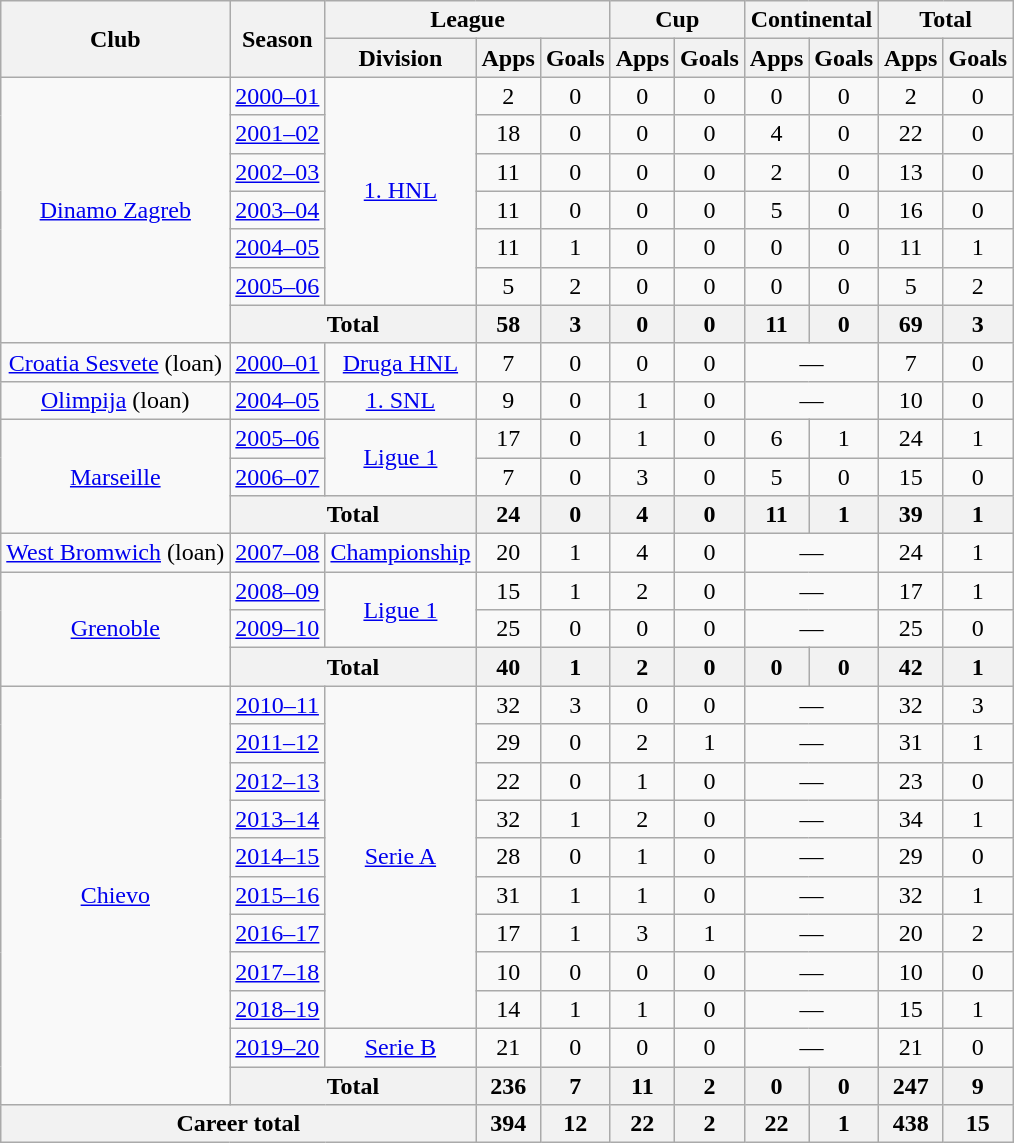<table class="wikitable" style="text-align: center;">
<tr>
<th rowspan="2">Club</th>
<th rowspan="2">Season</th>
<th colspan="3">League</th>
<th colspan="2">Cup</th>
<th colspan="2">Continental</th>
<th colspan="2">Total</th>
</tr>
<tr>
<th>Division</th>
<th>Apps</th>
<th>Goals</th>
<th>Apps</th>
<th>Goals</th>
<th>Apps</th>
<th>Goals</th>
<th>Apps</th>
<th>Goals</th>
</tr>
<tr>
<td rowspan="7"><a href='#'>Dinamo Zagreb</a></td>
<td><a href='#'>2000–01</a></td>
<td rowspan="6"><a href='#'>1. HNL</a></td>
<td>2</td>
<td>0</td>
<td>0</td>
<td>0</td>
<td>0</td>
<td>0</td>
<td>2</td>
<td>0</td>
</tr>
<tr>
<td><a href='#'>2001–02</a></td>
<td>18</td>
<td>0</td>
<td>0</td>
<td>0</td>
<td>4</td>
<td>0</td>
<td>22</td>
<td>0</td>
</tr>
<tr>
<td><a href='#'>2002–03</a></td>
<td>11</td>
<td>0</td>
<td>0</td>
<td>0</td>
<td>2</td>
<td>0</td>
<td>13</td>
<td>0</td>
</tr>
<tr>
<td><a href='#'>2003–04</a></td>
<td>11</td>
<td>0</td>
<td>0</td>
<td>0</td>
<td>5</td>
<td>0</td>
<td>16</td>
<td>0</td>
</tr>
<tr>
<td><a href='#'>2004–05</a></td>
<td>11</td>
<td>1</td>
<td>0</td>
<td>0</td>
<td>0</td>
<td>0</td>
<td>11</td>
<td>1</td>
</tr>
<tr>
<td><a href='#'>2005–06</a></td>
<td>5</td>
<td>2</td>
<td>0</td>
<td>0</td>
<td>0</td>
<td>0</td>
<td>5</td>
<td>2</td>
</tr>
<tr>
<th colspan="2">Total</th>
<th>58</th>
<th>3</th>
<th>0</th>
<th>0</th>
<th>11</th>
<th>0</th>
<th>69</th>
<th>3</th>
</tr>
<tr>
<td><a href='#'>Croatia Sesvete</a> (loan)</td>
<td><a href='#'>2000–01</a></td>
<td><a href='#'>Druga HNL</a></td>
<td>7</td>
<td>0</td>
<td>0</td>
<td>0</td>
<td colspan="2">—</td>
<td>7</td>
<td>0</td>
</tr>
<tr>
<td><a href='#'>Olimpija</a> (loan)</td>
<td><a href='#'>2004–05</a></td>
<td><a href='#'>1. SNL</a></td>
<td>9</td>
<td>0</td>
<td>1</td>
<td>0</td>
<td colspan="2">—</td>
<td>10</td>
<td>0</td>
</tr>
<tr>
<td rowspan="3"><a href='#'>Marseille</a></td>
<td><a href='#'>2005–06</a></td>
<td rowspan="2"><a href='#'>Ligue 1</a></td>
<td>17</td>
<td>0</td>
<td>1</td>
<td>0</td>
<td>6</td>
<td>1</td>
<td>24</td>
<td>1</td>
</tr>
<tr>
<td><a href='#'>2006–07</a></td>
<td>7</td>
<td>0</td>
<td>3</td>
<td>0</td>
<td>5</td>
<td>0</td>
<td>15</td>
<td>0</td>
</tr>
<tr>
<th colspan="2">Total</th>
<th>24</th>
<th>0</th>
<th>4</th>
<th>0</th>
<th>11</th>
<th>1</th>
<th>39</th>
<th>1</th>
</tr>
<tr>
<td><a href='#'>West Bromwich</a> (loan)</td>
<td><a href='#'>2007–08</a></td>
<td><a href='#'>Championship</a></td>
<td>20</td>
<td>1</td>
<td>4</td>
<td>0</td>
<td colspan="2">—</td>
<td>24</td>
<td>1</td>
</tr>
<tr>
<td rowspan="3"><a href='#'>Grenoble</a></td>
<td><a href='#'>2008–09</a></td>
<td rowspan="2"><a href='#'>Ligue 1</a></td>
<td>15</td>
<td>1</td>
<td>2</td>
<td>0</td>
<td colspan="2">—</td>
<td>17</td>
<td>1</td>
</tr>
<tr>
<td><a href='#'>2009–10</a></td>
<td>25</td>
<td>0</td>
<td>0</td>
<td>0</td>
<td colspan="2">—</td>
<td>25</td>
<td>0</td>
</tr>
<tr>
<th colspan="2">Total</th>
<th>40</th>
<th>1</th>
<th>2</th>
<th>0</th>
<th>0</th>
<th>0</th>
<th>42</th>
<th>1</th>
</tr>
<tr>
<td rowspan="11"><a href='#'>Chievo</a></td>
<td><a href='#'>2010–11</a></td>
<td rowspan="9"><a href='#'>Serie A</a></td>
<td>32</td>
<td>3</td>
<td>0</td>
<td>0</td>
<td colspan="2">—</td>
<td>32</td>
<td>3</td>
</tr>
<tr>
<td><a href='#'>2011–12</a></td>
<td>29</td>
<td>0</td>
<td>2</td>
<td>1</td>
<td colspan="2">—</td>
<td>31</td>
<td>1</td>
</tr>
<tr>
<td><a href='#'>2012–13</a></td>
<td>22</td>
<td>0</td>
<td>1</td>
<td>0</td>
<td colspan="2">—</td>
<td>23</td>
<td>0</td>
</tr>
<tr>
<td><a href='#'>2013–14</a></td>
<td>32</td>
<td>1</td>
<td>2</td>
<td>0</td>
<td colspan="2">—</td>
<td>34</td>
<td>1</td>
</tr>
<tr>
<td><a href='#'>2014–15</a></td>
<td>28</td>
<td>0</td>
<td>1</td>
<td>0</td>
<td colspan="2">—</td>
<td>29</td>
<td>0</td>
</tr>
<tr>
<td><a href='#'>2015–16</a></td>
<td>31</td>
<td>1</td>
<td>1</td>
<td>0</td>
<td colspan="2">—</td>
<td>32</td>
<td>1</td>
</tr>
<tr>
<td><a href='#'>2016–17</a></td>
<td>17</td>
<td>1</td>
<td>3</td>
<td>1</td>
<td colspan="2">—</td>
<td>20</td>
<td>2</td>
</tr>
<tr>
<td><a href='#'>2017–18</a></td>
<td>10</td>
<td>0</td>
<td>0</td>
<td>0</td>
<td colspan="2">—</td>
<td>10</td>
<td>0</td>
</tr>
<tr>
<td><a href='#'>2018–19</a></td>
<td>14</td>
<td>1</td>
<td>1</td>
<td>0</td>
<td colspan="2">—</td>
<td>15</td>
<td>1</td>
</tr>
<tr>
<td><a href='#'>2019–20</a></td>
<td><a href='#'>Serie B</a></td>
<td>21</td>
<td>0</td>
<td>0</td>
<td>0</td>
<td colspan="2">—</td>
<td>21</td>
<td>0</td>
</tr>
<tr>
<th colspan="2">Total</th>
<th>236</th>
<th>7</th>
<th>11</th>
<th>2</th>
<th>0</th>
<th>0</th>
<th>247</th>
<th>9</th>
</tr>
<tr>
<th colspan="3">Career total</th>
<th>394</th>
<th>12</th>
<th>22</th>
<th>2</th>
<th>22</th>
<th>1</th>
<th>438</th>
<th>15</th>
</tr>
</table>
